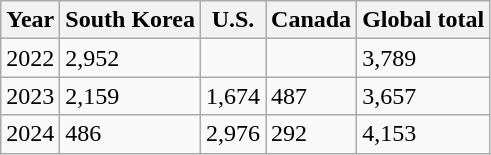<table class="wikitable">
<tr>
<th>Year</th>
<th>South Korea</th>
<th>U.S.</th>
<th>Canada</th>
<th>Global total</th>
</tr>
<tr>
<td>2022</td>
<td>2,952</td>
<td></td>
<td></td>
<td>3,789</td>
</tr>
<tr>
<td>2023</td>
<td>2,159</td>
<td>1,674</td>
<td>487</td>
<td>3,657</td>
</tr>
<tr>
<td>2024</td>
<td>486</td>
<td>2,976</td>
<td>292</td>
<td>4,153</td>
</tr>
</table>
